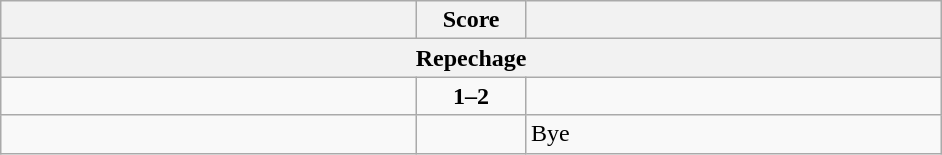<table class="wikitable" style="text-align: left;">
<tr>
<th align="right" width="270"></th>
<th width="65">Score</th>
<th align="left" width="270"></th>
</tr>
<tr>
<th colspan="3">Repechage</th>
</tr>
<tr>
<td></td>
<td align=center><strong>1–2</strong></td>
<td><strong></strong></td>
</tr>
<tr>
<td><strong></strong></td>
<td></td>
<td>Bye</td>
</tr>
</table>
